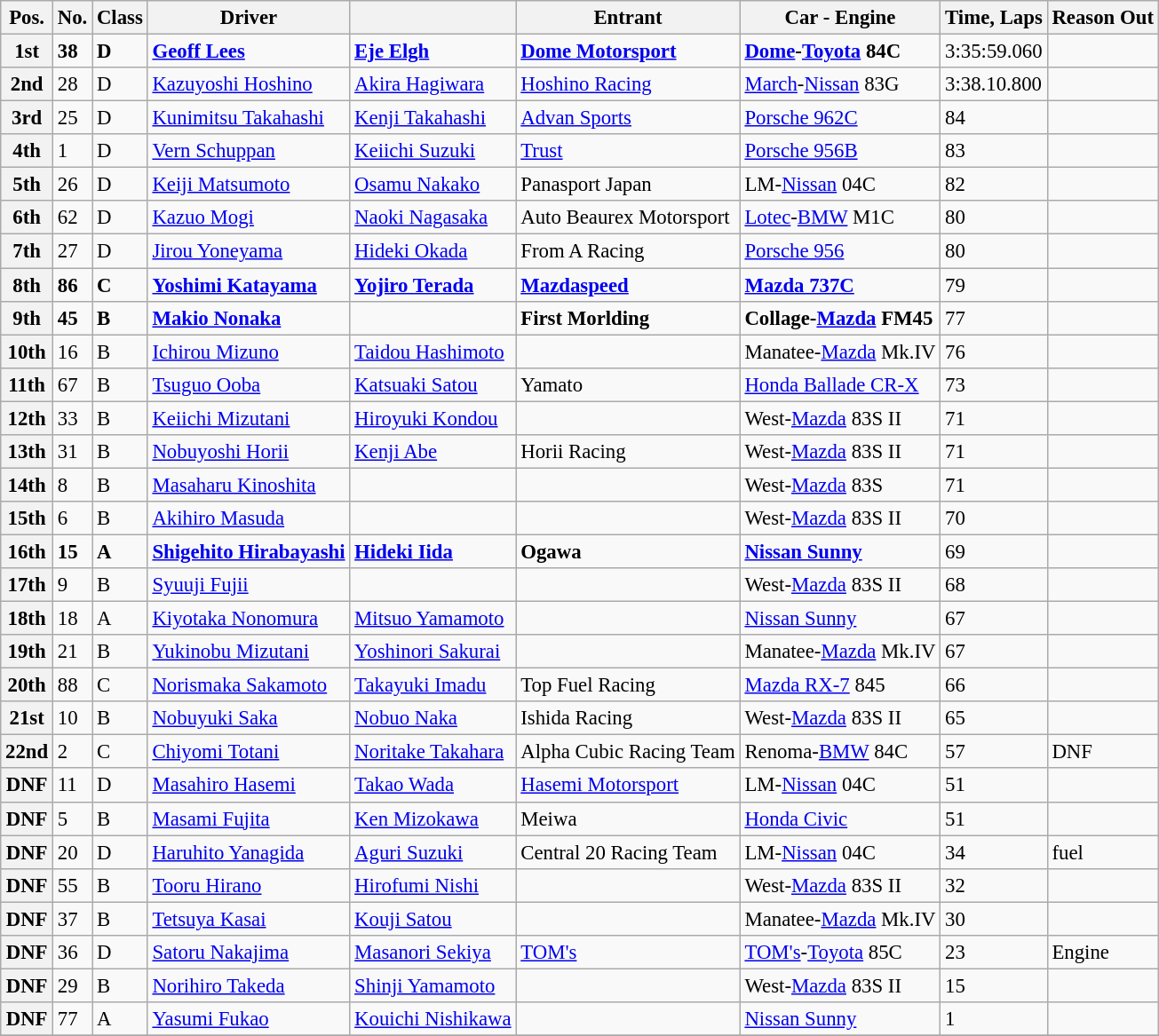<table class="wikitable" style="font-size: 95%">
<tr>
<th>Pos.</th>
<th>No.</th>
<th>Class</th>
<th>Driver</th>
<th></th>
<th>Entrant</th>
<th>Car - Engine</th>
<th>Time, Laps</th>
<th>Reason Out</th>
</tr>
<tr>
<th><strong>1st</strong></th>
<td><strong>38</strong></td>
<td><strong>D</strong></td>
<td><strong> <a href='#'>Geoff Lees</a></strong></td>
<td><strong> <a href='#'>Eje Elgh</a></strong></td>
<td><strong><a href='#'>Dome Motorsport</a></strong></td>
<td><strong><a href='#'>Dome</a>-<a href='#'>Toyota</a> 84C</strong></td>
<td>3:35:59.060</td>
<td></td>
</tr>
<tr>
<th>2nd</th>
<td>28</td>
<td>D</td>
<td> <a href='#'>Kazuyoshi Hoshino</a></td>
<td> <a href='#'>Akira Hagiwara</a></td>
<td><a href='#'>Hoshino Racing</a></td>
<td><a href='#'>March</a>-<a href='#'>Nissan</a> 83G</td>
<td>3:38.10.800</td>
<td></td>
</tr>
<tr>
<th>3rd</th>
<td>25</td>
<td>D</td>
<td> <a href='#'>Kunimitsu Takahashi</a></td>
<td> <a href='#'>Kenji Takahashi</a></td>
<td><a href='#'>Advan Sports</a> </td>
<td><a href='#'>Porsche 962C</a></td>
<td>84</td>
<td></td>
</tr>
<tr>
<th>4th</th>
<td>1</td>
<td>D</td>
<td> <a href='#'>Vern Schuppan</a></td>
<td> <a href='#'>Keiichi Suzuki</a></td>
<td><a href='#'>Trust</a> </td>
<td><a href='#'>Porsche 956B</a></td>
<td>83</td>
<td></td>
</tr>
<tr>
<th>5th</th>
<td>26</td>
<td>D</td>
<td> <a href='#'>Keiji Matsumoto</a></td>
<td> <a href='#'>Osamu Nakako</a></td>
<td>Panasport Japan</td>
<td>LM-<a href='#'>Nissan</a> 04C</td>
<td>82</td>
<td></td>
</tr>
<tr>
<th>6th</th>
<td>62</td>
<td>D</td>
<td> <a href='#'>Kazuo Mogi</a></td>
<td> <a href='#'>Naoki Nagasaka</a></td>
<td>Auto Beaurex Motorsport</td>
<td><a href='#'>Lotec</a>-<a href='#'>BMW</a> M1C</td>
<td>80</td>
<td></td>
</tr>
<tr>
<th>7th</th>
<td>27</td>
<td>D</td>
<td> <a href='#'>Jirou Yoneyama</a></td>
<td> <a href='#'>Hideki Okada</a></td>
<td>From A Racing</td>
<td><a href='#'>Porsche 956</a></td>
<td>80</td>
<td></td>
</tr>
<tr>
<th><strong>8th</strong></th>
<td><strong>86</strong></td>
<td><strong>C</strong></td>
<td><strong> <a href='#'>Yoshimi Katayama</a></strong></td>
<td><strong> <a href='#'>Yojiro Terada</a></strong></td>
<td><strong><a href='#'>Mazdaspeed</a></strong></td>
<td><strong><a href='#'>Mazda 737C</a></strong></td>
<td>79</td>
<td></td>
</tr>
<tr>
<th><strong>9th</strong></th>
<td><strong>45</strong></td>
<td><strong>B</strong></td>
<td><strong> <a href='#'>Makio Nonaka</a></strong></td>
<td></td>
<td><strong>First Morlding</strong></td>
<td><strong>Collage-<a href='#'>Mazda</a> FM45</strong></td>
<td>77</td>
<td></td>
</tr>
<tr>
<th>10th</th>
<td>16</td>
<td>B</td>
<td> <a href='#'>Ichirou Mizuno</a></td>
<td> <a href='#'>Taidou Hashimoto</a></td>
<td></td>
<td>Manatee-<a href='#'>Mazda</a> Mk.IV</td>
<td>76</td>
<td></td>
</tr>
<tr>
<th>11th</th>
<td>67</td>
<td>B</td>
<td> <a href='#'>Tsuguo Ooba</a></td>
<td> <a href='#'>Katsuaki Satou</a></td>
<td>Yamato</td>
<td><a href='#'>Honda Ballade CR-X</a></td>
<td>73</td>
<td></td>
</tr>
<tr>
<th>12th</th>
<td>33</td>
<td>B</td>
<td> <a href='#'>Keiichi Mizutani</a></td>
<td> <a href='#'>Hiroyuki Kondou</a></td>
<td></td>
<td>West-<a href='#'>Mazda</a> 83S II</td>
<td>71</td>
<td></td>
</tr>
<tr>
<th>13th</th>
<td>31</td>
<td>B</td>
<td> <a href='#'>Nobuyoshi Horii</a></td>
<td> <a href='#'>Kenji Abe</a></td>
<td>Horii Racing</td>
<td>West-<a href='#'>Mazda</a> 83S II</td>
<td>71</td>
<td></td>
</tr>
<tr>
<th>14th</th>
<td>8</td>
<td>B</td>
<td> <a href='#'>Masaharu Kinoshita</a></td>
<td></td>
<td></td>
<td>West-<a href='#'>Mazda</a> 83S</td>
<td>71</td>
<td></td>
</tr>
<tr>
<th>15th</th>
<td>6</td>
<td>B</td>
<td> <a href='#'>Akihiro Masuda</a></td>
<td></td>
<td></td>
<td>West-<a href='#'>Mazda</a> 83S II</td>
<td>70</td>
<td></td>
</tr>
<tr>
<th><strong>16th</strong></th>
<td><strong>15</strong></td>
<td><strong>A</strong></td>
<td><strong> <a href='#'>Shigehito Hirabayashi</a></strong></td>
<td><strong> <a href='#'>Hideki Iida</a></strong></td>
<td><strong>Ogawa</strong></td>
<td><strong><a href='#'>Nissan Sunny</a></strong></td>
<td>69</td>
<td></td>
</tr>
<tr>
<th>17th</th>
<td>9</td>
<td>B</td>
<td> <a href='#'>Syuuji Fujii</a></td>
<td></td>
<td></td>
<td>West-<a href='#'>Mazda</a> 83S II</td>
<td>68</td>
<td></td>
</tr>
<tr>
<th>18th</th>
<td>18</td>
<td>A</td>
<td> <a href='#'>Kiyotaka Nonomura</a></td>
<td> <a href='#'>Mitsuo Yamamoto</a></td>
<td></td>
<td><a href='#'>Nissan Sunny</a></td>
<td>67</td>
<td></td>
</tr>
<tr>
<th>19th</th>
<td>21</td>
<td>B</td>
<td> <a href='#'>Yukinobu Mizutani</a></td>
<td> <a href='#'>Yoshinori Sakurai</a></td>
<td></td>
<td>Manatee-<a href='#'>Mazda</a> Mk.IV</td>
<td>67</td>
<td></td>
</tr>
<tr>
<th>20th</th>
<td>88</td>
<td>C</td>
<td> <a href='#'>Norismaka Sakamoto</a></td>
<td> <a href='#'>Takayuki Imadu</a></td>
<td>Top Fuel Racing</td>
<td><a href='#'>Mazda RX-7</a> 845</td>
<td>66</td>
<td></td>
</tr>
<tr>
<th>21st</th>
<td>10</td>
<td>B</td>
<td> <a href='#'>Nobuyuki Saka</a></td>
<td> <a href='#'>Nobuo Naka</a></td>
<td>Ishida Racing</td>
<td>West-<a href='#'>Mazda</a> 83S II</td>
<td>65</td>
<td></td>
</tr>
<tr>
<th>22nd</th>
<td>2</td>
<td>C</td>
<td> <a href='#'>Chiyomi Totani</a></td>
<td> <a href='#'>Noritake Takahara</a></td>
<td>Alpha Cubic Racing Team</td>
<td>Renoma-<a href='#'>BMW</a> 84C</td>
<td>57</td>
<td>DNF</td>
</tr>
<tr>
<th>DNF</th>
<td>11</td>
<td>D</td>
<td> <a href='#'>Masahiro Hasemi</a></td>
<td> <a href='#'>Takao Wada</a></td>
<td><a href='#'>Hasemi Motorsport</a></td>
<td>LM-<a href='#'>Nissan</a> 04C</td>
<td>51</td>
<td></td>
</tr>
<tr>
<th>DNF</th>
<td>5</td>
<td>B</td>
<td> <a href='#'>Masami Fujita</a></td>
<td> <a href='#'>Ken Mizokawa</a></td>
<td>Meiwa</td>
<td><a href='#'>Honda Civic</a></td>
<td>51</td>
<td></td>
</tr>
<tr>
<th>DNF</th>
<td>20</td>
<td>D</td>
<td> <a href='#'>Haruhito Yanagida</a></td>
<td> <a href='#'>Aguri Suzuki</a></td>
<td>Central 20 Racing Team</td>
<td>LM-<a href='#'>Nissan</a> 04C</td>
<td>34</td>
<td>fuel</td>
</tr>
<tr>
<th>DNF</th>
<td>55</td>
<td>B</td>
<td> <a href='#'>Tooru Hirano</a></td>
<td> <a href='#'>Hirofumi Nishi</a></td>
<td></td>
<td>West-<a href='#'>Mazda</a> 83S II</td>
<td>32</td>
<td></td>
</tr>
<tr>
<th>DNF</th>
<td>37</td>
<td>B</td>
<td> <a href='#'>Tetsuya Kasai</a></td>
<td> <a href='#'>Kouji Satou</a></td>
<td></td>
<td>Manatee-<a href='#'>Mazda</a> Mk.IV</td>
<td>30</td>
<td></td>
</tr>
<tr>
<th>DNF</th>
<td>36</td>
<td>D</td>
<td> <a href='#'>Satoru Nakajima</a></td>
<td> <a href='#'>Masanori Sekiya</a></td>
<td><a href='#'>TOM's</a></td>
<td><a href='#'>TOM's</a>-<a href='#'>Toyota</a> 85C</td>
<td>23</td>
<td>Engine</td>
</tr>
<tr>
<th>DNF</th>
<td>29</td>
<td>B</td>
<td> <a href='#'>Norihiro Takeda</a></td>
<td> <a href='#'>Shinji Yamamoto</a></td>
<td></td>
<td>West-<a href='#'>Mazda</a> 83S II</td>
<td>15</td>
<td></td>
</tr>
<tr>
<th>DNF</th>
<td>77</td>
<td>A</td>
<td> <a href='#'>Yasumi Fukao</a></td>
<td> <a href='#'>Kouichi Nishikawa</a></td>
<td></td>
<td><a href='#'>Nissan Sunny</a></td>
<td>1</td>
<td></td>
</tr>
<tr>
</tr>
</table>
